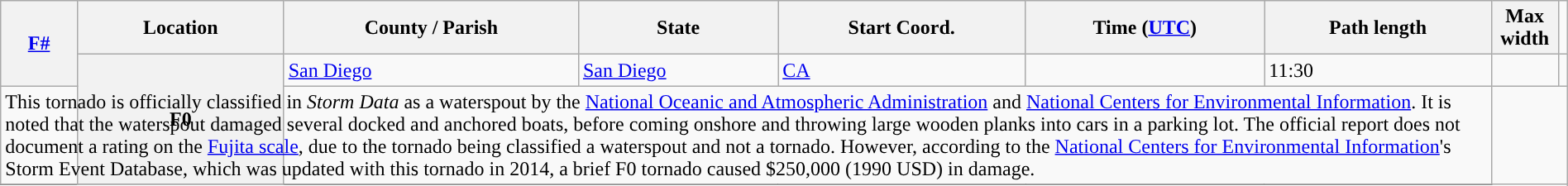<table class="wikitable sortable" style="width:100%;">
<tr>
<th scope="col" align="center" rowspan="2"><a href='#'>F#</a></th>
<th scope="col" align="center" class="unsortable">Location</th>
<th scope="col" align="center" class="unsortable">County / Parish</th>
<th scope="col" align="center">State</th>
<th scope="col" align="center">Start Coord.</th>
<th scope="col" align="center">Time (<a href='#'>UTC</a>)</th>
<th scope="col" align="center">Path length</th>
<th scope="col" align="center">Max width</th>
</tr>
<tr>
<th scope="row" rowspan="2" style="background-color:#">F0</th>
<td><a href='#'>San Diego</a></td>
<td><a href='#'>San Diego</a></td>
<td><a href='#'>CA</a></td>
<td></td>
<td>11:30</td>
<td></td>
<td></td>
</tr>
<tr class="expand-child">
<td colspan="7" style="border-bottom: 1px solid black;">This tornado is officially classified in <em>Storm Data</em> as a waterspout by the <a href='#'>National Oceanic and Atmospheric Administration</a> and <a href='#'>National Centers for Environmental Information</a>. It is noted that the waterspout damaged several docked and anchored boats, before coming onshore and throwing large wooden planks into cars in a parking lot. The official report does not document a rating on the <a href='#'>Fujita scale</a>, due to the tornado being classified a waterspout and not a tornado. However, according to the <a href='#'>National Centers for Environmental Information</a>'s Storm Event Database, which was updated with this tornado in 2014, a brief F0 tornado caused $250,000 (1990 USD) in damage.</td>
</tr>
<tr>
</tr>
</table>
